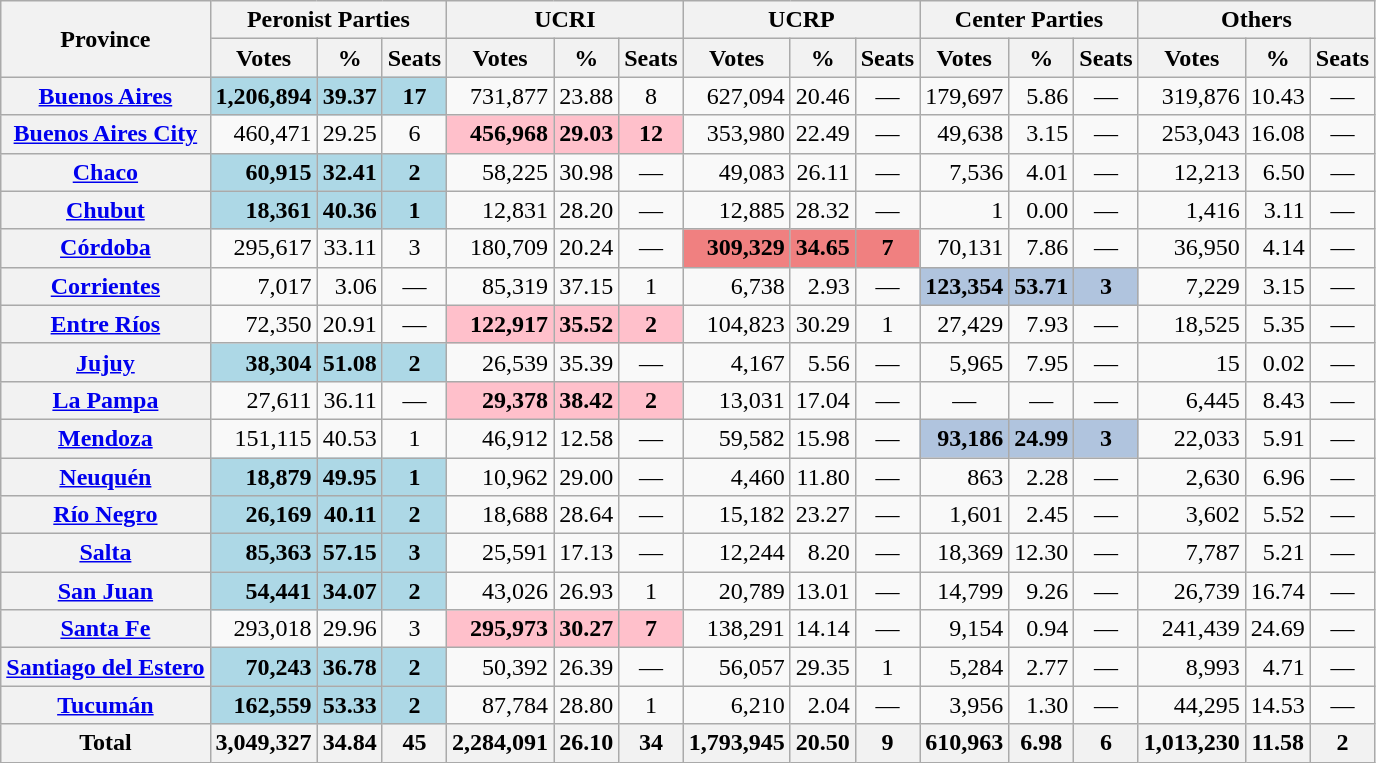<table class="wikitable sortable plainrowheaders" style="text-align:right;">
<tr>
<th rowspan=2>Province</th>
<th colspan=3>Peronist Parties</th>
<th colspan=3>UCRI</th>
<th colspan=3>UCRP</th>
<th colspan=3>Center Parties</th>
<th colspan=3>Others</th>
</tr>
<tr>
<th>Votes</th>
<th>%</th>
<th>Seats</th>
<th>Votes</th>
<th>%</th>
<th>Seats</th>
<th>Votes</th>
<th>%</th>
<th>Seats</th>
<th>Votes</th>
<th>%</th>
<th>Seats</th>
<th>Votes</th>
<th>%</th>
<th>Seats</th>
</tr>
<tr>
<th scope=row><a href='#'>Buenos Aires</a></th>
<td bgcolor=lightblue><strong>1,206,894</strong></td>
<td bgcolor=lightblue><strong>39.37</strong></td>
<td bgcolor=lightblue align=center><strong>17</strong></td>
<td>731,877</td>
<td>23.88</td>
<td align=center>8</td>
<td>627,094</td>
<td>20.46</td>
<td align=center>—</td>
<td>179,697</td>
<td>5.86</td>
<td align=center>—</td>
<td>319,876</td>
<td>10.43</td>
<td align=center>—</td>
</tr>
<tr>
<th scope=row><a href='#'>Buenos Aires City</a></th>
<td>460,471</td>
<td>29.25</td>
<td align=center>6</td>
<td bgcolor=pink><strong>456,968</strong></td>
<td bgcolor=pink><strong>29.03</strong></td>
<td bgcolor=pink align=center><strong>12</strong></td>
<td>353,980</td>
<td>22.49</td>
<td align=center>—</td>
<td>49,638</td>
<td>3.15</td>
<td align=center>—</td>
<td>253,043</td>
<td>16.08</td>
<td align=center>—</td>
</tr>
<tr>
<th scope=row><a href='#'>Chaco</a></th>
<td bgcolor=lightblue><strong>60,915</strong></td>
<td bgcolor=lightblue><strong>32.41</strong></td>
<td bgcolor=lightblue align=center><strong>2</strong></td>
<td>58,225</td>
<td>30.98</td>
<td align=center>—</td>
<td>49,083</td>
<td>26.11</td>
<td align=center>—</td>
<td>7,536</td>
<td>4.01</td>
<td align=center>—</td>
<td>12,213</td>
<td>6.50</td>
<td align=center>—</td>
</tr>
<tr>
<th scope=row><a href='#'>Chubut</a></th>
<td bgcolor=lightblue><strong>18,361</strong></td>
<td bgcolor=lightblue><strong>40.36</strong></td>
<td bgcolor=lightblue align=center><strong>1</strong></td>
<td>12,831</td>
<td>28.20</td>
<td align=center>—</td>
<td>12,885</td>
<td>28.32</td>
<td align=center>—</td>
<td>1</td>
<td>0.00</td>
<td align=center>—</td>
<td>1,416</td>
<td>3.11</td>
<td align=center>—</td>
</tr>
<tr>
<th scope=row><a href='#'>Córdoba</a></th>
<td>295,617</td>
<td>33.11</td>
<td align=center>3</td>
<td>180,709</td>
<td>20.24</td>
<td align=center>—</td>
<td bgcolor=LightCoral><strong>309,329</strong></td>
<td bgcolor=LightCoral><strong>34.65</strong></td>
<td bgcolor=LightCoral align=center><strong>7</strong></td>
<td>70,131</td>
<td>7.86</td>
<td align=center>—</td>
<td>36,950</td>
<td>4.14</td>
<td align=center>—</td>
</tr>
<tr>
<th scope=row><a href='#'>Corrientes</a></th>
<td>7,017</td>
<td>3.06</td>
<td align=center>—</td>
<td>85,319</td>
<td>37.15</td>
<td align=center>1</td>
<td>6,738</td>
<td>2.93</td>
<td align=center>—</td>
<td bgcolor=LightSteelBlue><strong>123,354</strong></td>
<td bgcolor=LightSteelBlue><strong>53.71</strong></td>
<td bgcolor=LightSteelBlue align=center><strong>3</strong></td>
<td>7,229</td>
<td>3.15</td>
<td align=center>—</td>
</tr>
<tr>
<th scope=row><a href='#'>Entre Ríos</a></th>
<td>72,350</td>
<td>20.91</td>
<td align=center>—</td>
<td bgcolor=pink><strong>122,917</strong></td>
<td bgcolor=pink><strong>35.52</strong></td>
<td bgcolor=pink align=center><strong>2</strong></td>
<td>104,823</td>
<td>30.29</td>
<td align=center>1</td>
<td>27,429</td>
<td>7.93</td>
<td align=center>—</td>
<td>18,525</td>
<td>5.35</td>
<td align=center>—</td>
</tr>
<tr>
<th scope=row><a href='#'>Jujuy</a></th>
<td bgcolor=lightblue><strong>38,304</strong></td>
<td bgcolor=lightblue><strong>51.08</strong></td>
<td bgcolor=lightblue align=center><strong>2</strong></td>
<td>26,539</td>
<td>35.39</td>
<td align=center>—</td>
<td>4,167</td>
<td>5.56</td>
<td align=center>—</td>
<td>5,965</td>
<td>7.95</td>
<td align=center>—</td>
<td>15</td>
<td>0.02</td>
<td align=center>—</td>
</tr>
<tr>
<th scope=row><a href='#'>La Pampa</a></th>
<td>27,611</td>
<td>36.11</td>
<td align=center>—</td>
<td bgcolor=pink><strong>29,378</strong></td>
<td bgcolor=pink><strong>38.42</strong></td>
<td bgcolor=pink align=center><strong>2</strong></td>
<td>13,031</td>
<td>17.04</td>
<td align=center>—</td>
<td align=center>—</td>
<td align=center>—</td>
<td align=center>—</td>
<td>6,445</td>
<td>8.43</td>
<td align=center>—</td>
</tr>
<tr>
<th scope=row><a href='#'>Mendoza</a></th>
<td>151,115</td>
<td>40.53</td>
<td align=center>1</td>
<td>46,912</td>
<td>12.58</td>
<td align=center>—</td>
<td>59,582</td>
<td>15.98</td>
<td align=center>—</td>
<td bgcolor=LightSteelBlue><strong>93,186</strong></td>
<td bgcolor=LightSteelBlue><strong>24.99</strong></td>
<td bgcolor=LightSteelBlue align=center><strong>3</strong></td>
<td>22,033</td>
<td>5.91</td>
<td align=center>—</td>
</tr>
<tr>
<th scope=row><a href='#'>Neuquén</a></th>
<td bgcolor=lightblue><strong>18,879</strong></td>
<td bgcolor=lightblue><strong>49.95</strong></td>
<td bgcolor=lightblue align=center><strong>1</strong></td>
<td>10,962</td>
<td>29.00</td>
<td align=center>—</td>
<td>4,460</td>
<td>11.80</td>
<td align=center>—</td>
<td>863</td>
<td>2.28</td>
<td align=center>—</td>
<td>2,630</td>
<td>6.96</td>
<td align=center>—</td>
</tr>
<tr>
<th scope=row><a href='#'>Río Negro</a></th>
<td bgcolor=lightblue><strong>26,169</strong></td>
<td bgcolor=lightblue><strong>40.11</strong></td>
<td bgcolor=lightblue align=center><strong>2</strong></td>
<td>18,688</td>
<td>28.64</td>
<td align=center>—</td>
<td>15,182</td>
<td>23.27</td>
<td align=center>—</td>
<td>1,601</td>
<td>2.45</td>
<td align=center>—</td>
<td>3,602</td>
<td>5.52</td>
<td align=center>—</td>
</tr>
<tr>
<th scope=row><a href='#'>Salta</a></th>
<td bgcolor=lightblue><strong>85,363</strong></td>
<td bgcolor=lightblue><strong>57.15</strong></td>
<td bgcolor=lightblue align=center><strong>3</strong></td>
<td>25,591</td>
<td>17.13</td>
<td align=center>—</td>
<td>12,244</td>
<td>8.20</td>
<td align=center>—</td>
<td>18,369</td>
<td>12.30</td>
<td align=center>—</td>
<td>7,787</td>
<td>5.21</td>
<td align=center>—</td>
</tr>
<tr>
<th scope=row><a href='#'>San Juan</a></th>
<td bgcolor=lightblue><strong>54,441</strong></td>
<td bgcolor=lightblue><strong>34.07</strong></td>
<td bgcolor=lightblue align=center><strong>2</strong></td>
<td>43,026</td>
<td>26.93</td>
<td align=center>1</td>
<td>20,789</td>
<td>13.01</td>
<td align=center>—</td>
<td>14,799</td>
<td>9.26</td>
<td align=center>—</td>
<td>26,739</td>
<td>16.74</td>
<td align=center>—</td>
</tr>
<tr>
<th scope=row><a href='#'>Santa Fe</a></th>
<td>293,018</td>
<td>29.96</td>
<td align=center>3</td>
<td bgcolor=pink><strong>295,973</strong></td>
<td bgcolor=pink><strong>30.27</strong></td>
<td bgcolor=pink align=center><strong>7</strong></td>
<td>138,291</td>
<td>14.14</td>
<td align=center>—</td>
<td>9,154</td>
<td>0.94</td>
<td align=center>—</td>
<td>241,439</td>
<td>24.69</td>
<td align=center>—</td>
</tr>
<tr>
<th scope=row><a href='#'>Santiago del Estero</a></th>
<td bgcolor=lightblue><strong>70,243</strong></td>
<td bgcolor=lightblue><strong>36.78</strong></td>
<td bgcolor=lightblue align=center><strong>2</strong></td>
<td>50,392</td>
<td>26.39</td>
<td align=center>—</td>
<td>56,057</td>
<td>29.35</td>
<td align=center>1</td>
<td>5,284</td>
<td>2.77</td>
<td align=center>—</td>
<td>8,993</td>
<td>4.71</td>
<td align=center>—</td>
</tr>
<tr>
<th scope=row><a href='#'>Tucumán</a></th>
<td bgcolor=lightblue><strong>162,559</strong></td>
<td bgcolor=lightblue><strong>53.33</strong></td>
<td bgcolor=lightblue align=center><strong>2</strong></td>
<td>87,784</td>
<td>28.80</td>
<td align=center>1</td>
<td>6,210</td>
<td>2.04</td>
<td align=center>—</td>
<td>3,956</td>
<td>1.30</td>
<td align=center>—</td>
<td>44,295</td>
<td>14.53</td>
<td align=center>—</td>
</tr>
<tr>
<th>Total</th>
<th>3,049,327</th>
<th>34.84</th>
<th>45</th>
<th>2,284,091</th>
<th>26.10</th>
<th>34</th>
<th>1,793,945</th>
<th>20.50</th>
<th>9</th>
<th>610,963</th>
<th>6.98</th>
<th>6</th>
<th>1,013,230</th>
<th>11.58</th>
<th>2</th>
</tr>
</table>
